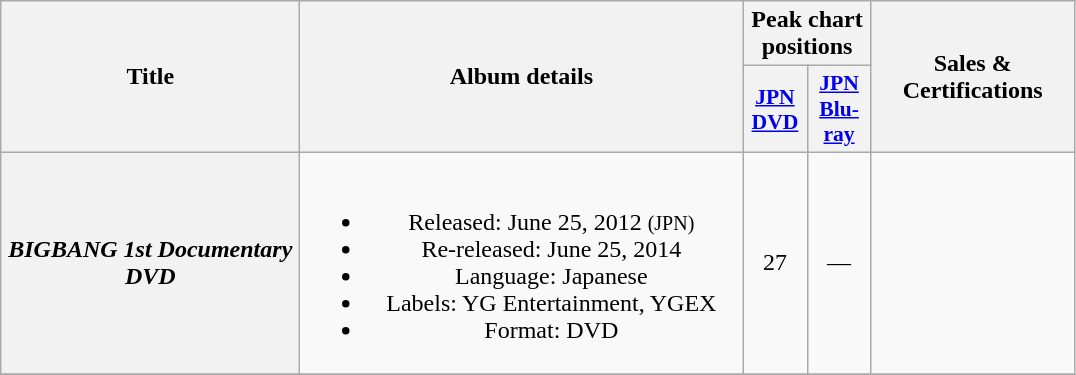<table class="wikitable plainrowheaders" style="text-align:center;">
<tr>
<th scope="col" rowspan="2" style="width:12em;">Title</th>
<th scope="col" rowspan="2" style="width:18em;">Album details</th>
<th scope="col" colspan="2">Peak chart positions</th>
<th scope="col" rowspan="2" style="width:8em;">Sales & Certifications</th>
</tr>
<tr>
<th scope="col" style="width:2.5em;font-size:90%;"><a href='#'>JPN<br>DVD</a><br></th>
<th scope="col" style="width:2.5em;font-size:90%;"><a href='#'>JPN<br>Blu-ray</a><br></th>
</tr>
<tr>
<th scope="row"><em>BIGBANG 1st Documentary DVD <Extra Ordinary 20’S></em></th>
<td><br><ul><li>Released: June 25, 2012 <small>(JPN)</small></li><li>Re-released: June 25, 2014</li><li>Language: Japanese</li><li>Labels: YG Entertainment, YGEX</li><li>Format: DVD</li></ul></td>
<td>27</td>
<td>—</td>
<td></td>
</tr>
<tr>
</tr>
</table>
